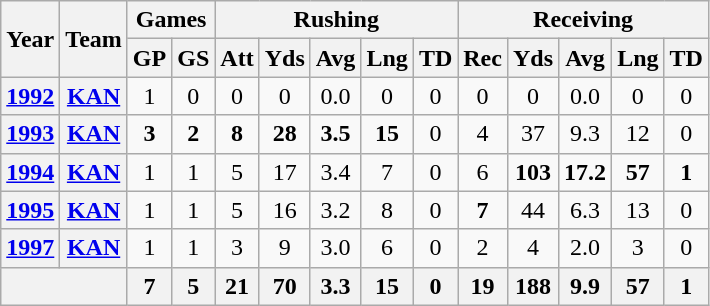<table class="wikitable" style="text-align:center;">
<tr>
<th rowspan="2">Year</th>
<th rowspan="2">Team</th>
<th colspan="2">Games</th>
<th colspan="5">Rushing</th>
<th colspan="5">Receiving</th>
</tr>
<tr>
<th>GP</th>
<th>GS</th>
<th>Att</th>
<th>Yds</th>
<th>Avg</th>
<th>Lng</th>
<th>TD</th>
<th>Rec</th>
<th>Yds</th>
<th>Avg</th>
<th>Lng</th>
<th>TD</th>
</tr>
<tr>
<th><a href='#'>1992</a></th>
<th><a href='#'>KAN</a></th>
<td>1</td>
<td>0</td>
<td>0</td>
<td>0</td>
<td>0.0</td>
<td>0</td>
<td>0</td>
<td>0</td>
<td>0</td>
<td>0.0</td>
<td>0</td>
<td>0</td>
</tr>
<tr>
<th><a href='#'>1993</a></th>
<th><a href='#'>KAN</a></th>
<td><strong>3</strong></td>
<td><strong>2</strong></td>
<td><strong>8</strong></td>
<td><strong>28</strong></td>
<td><strong>3.5</strong></td>
<td><strong>15</strong></td>
<td>0</td>
<td>4</td>
<td>37</td>
<td>9.3</td>
<td>12</td>
<td>0</td>
</tr>
<tr>
<th><a href='#'>1994</a></th>
<th><a href='#'>KAN</a></th>
<td>1</td>
<td>1</td>
<td>5</td>
<td>17</td>
<td>3.4</td>
<td>7</td>
<td>0</td>
<td>6</td>
<td><strong>103</strong></td>
<td><strong>17.2</strong></td>
<td><strong>57</strong></td>
<td><strong>1</strong></td>
</tr>
<tr>
<th><a href='#'>1995</a></th>
<th><a href='#'>KAN</a></th>
<td>1</td>
<td>1</td>
<td>5</td>
<td>16</td>
<td>3.2</td>
<td>8</td>
<td>0</td>
<td><strong>7</strong></td>
<td>44</td>
<td>6.3</td>
<td>13</td>
<td>0</td>
</tr>
<tr>
<th><a href='#'>1997</a></th>
<th><a href='#'>KAN</a></th>
<td>1</td>
<td>1</td>
<td>3</td>
<td>9</td>
<td>3.0</td>
<td>6</td>
<td>0</td>
<td>2</td>
<td>4</td>
<td>2.0</td>
<td>3</td>
<td>0</td>
</tr>
<tr>
<th colspan="2"></th>
<th>7</th>
<th>5</th>
<th>21</th>
<th>70</th>
<th>3.3</th>
<th>15</th>
<th>0</th>
<th>19</th>
<th>188</th>
<th>9.9</th>
<th>57</th>
<th>1</th>
</tr>
</table>
